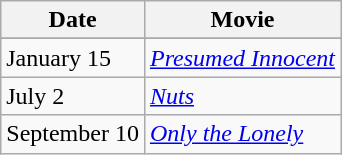<table class="wikitable plainrowheaders">
<tr>
<th scope="col">Date</th>
<th scope="col">Movie</th>
</tr>
<tr>
</tr>
<tr>
<td>January 15</td>
<td><em><a href='#'>Presumed Innocent</a></em></td>
</tr>
<tr>
<td>July 2</td>
<td><em><a href='#'>Nuts</a></em></td>
</tr>
<tr>
<td>September 10</td>
<td><em><a href='#'>Only the Lonely</a></em></td>
</tr>
</table>
